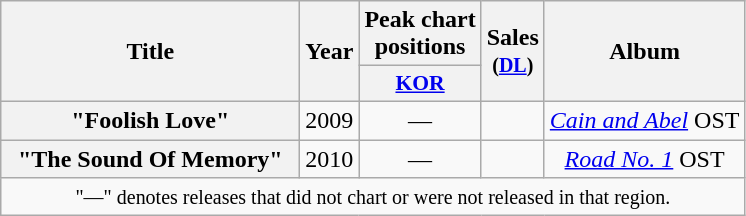<table class="wikitable plainrowheaders" style="text-align:center;">
<tr>
<th rowspan="2" style="width:12em;">Title</th>
<th rowspan="2">Year</th>
<th>Peak chart <br> positions</th>
<th rowspan="2">Sales<br><small>(<a href='#'>DL</a>)</small></th>
<th rowspan="2">Album</th>
</tr>
<tr>
<th style="width=3em;font-size:90%"><a href='#'>KOR</a><br></th>
</tr>
<tr>
<th scope=row>"Foolish Love"</th>
<td>2009</td>
<td>—</td>
<td></td>
<td><em><a href='#'>Cain and Abel</a></em> OST</td>
</tr>
<tr>
<th scope=row>"The Sound Of Memory"</th>
<td>2010</td>
<td>—</td>
<td></td>
<td><em><a href='#'>Road No. 1</a></em> OST</td>
</tr>
<tr>
<td colspan="5"><small>"—" denotes releases that did not chart or were not released in that region.</small></td>
</tr>
</table>
